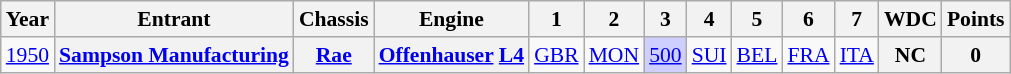<table class="wikitable" style="text-align:center; font-size:90%">
<tr>
<th>Year</th>
<th>Entrant</th>
<th>Chassis</th>
<th>Engine</th>
<th>1</th>
<th>2</th>
<th>3</th>
<th>4</th>
<th>5</th>
<th>6</th>
<th>7</th>
<th>WDC</th>
<th>Points</th>
</tr>
<tr>
<td><a href='#'>1950</a></td>
<th><a href='#'>Sampson Manufacturing</a></th>
<th><a href='#'>Rae</a></th>
<th><a href='#'>Offenhauser</a> <a href='#'>L4</a></th>
<td><a href='#'>GBR</a></td>
<td><a href='#'>MON</a></td>
<td style="background:#cfcfff;"><a href='#'>500</a><br></td>
<td><a href='#'>SUI</a></td>
<td><a href='#'>BEL</a></td>
<td><a href='#'>FRA</a></td>
<td><a href='#'>ITA</a></td>
<th>NC</th>
<th>0</th>
</tr>
</table>
